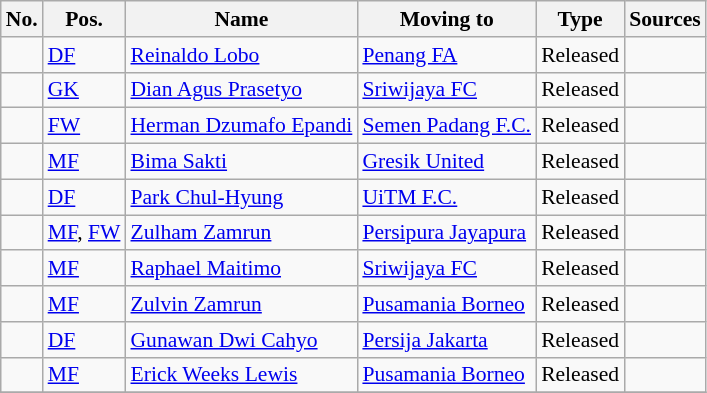<table class="wikitable" Style="font-size:90%">
<tr>
<th>No.</th>
<th>Pos.</th>
<th>Name</th>
<th>Moving to</th>
<th>Type</th>
<th>Sources</th>
</tr>
<tr>
<td></td>
<td><a href='#'>DF</a></td>
<td>   <a href='#'>Reinaldo Lobo</a></td>
<td> <a href='#'>Penang FA</a></td>
<td>Released</td>
<td></td>
</tr>
<tr>
<td></td>
<td><a href='#'>GK</a></td>
<td>  <a href='#'>Dian Agus Prasetyo</a></td>
<td>  <a href='#'>Sriwijaya FC</a></td>
<td>Released</td>
<td></td>
</tr>
<tr>
<td></td>
<td><a href='#'>FW</a></td>
<td> <a href='#'>Herman Dzumafo Epandi</a></td>
<td>      <a href='#'>Semen Padang F.C.</a></td>
<td>Released</td>
<td></td>
</tr>
<tr>
<td></td>
<td><a href='#'>MF</a></td>
<td> <a href='#'>Bima Sakti</a></td>
<td> <a href='#'>Gresik United</a></td>
<td>Released</td>
<td></td>
</tr>
<tr>
<td></td>
<td><a href='#'>DF</a></td>
<td> <a href='#'>Park Chul-Hyung</a></td>
<td>    <a href='#'>UiTM F.C.</a></td>
<td>Released</td>
<td></td>
</tr>
<tr>
<td></td>
<td><a href='#'>MF</a>, <a href='#'>FW</a></td>
<td> <a href='#'>Zulham Zamrun</a></td>
<td> <a href='#'>Persipura Jayapura</a></td>
<td>Released</td>
<td></td>
</tr>
<tr>
<td></td>
<td><a href='#'>MF</a></td>
<td>  <a href='#'>Raphael Maitimo</a></td>
<td>  <a href='#'>Sriwijaya FC</a></td>
<td>Released</td>
<td></td>
</tr>
<tr>
<td></td>
<td><a href='#'>MF</a></td>
<td> <a href='#'>Zulvin Zamrun</a></td>
<td> <a href='#'>Pusamania Borneo</a></td>
<td>Released</td>
<td></td>
</tr>
<tr>
<td></td>
<td><a href='#'>DF</a></td>
<td>   <a href='#'>Gunawan Dwi Cahyo</a></td>
<td> <a href='#'>Persija Jakarta</a></td>
<td>Released</td>
<td></td>
</tr>
<tr>
<td></td>
<td><a href='#'>MF</a></td>
<td> <a href='#'>Erick Weeks Lewis</a></td>
<td> <a href='#'>Pusamania Borneo</a></td>
<td>Released</td>
<td></td>
</tr>
<tr>
</tr>
</table>
